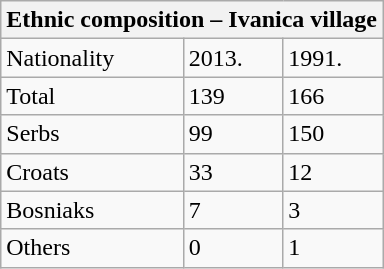<table class="wikitable">
<tr>
<th colspan="3">Ethnic composition – Ivanica village</th>
</tr>
<tr>
<td>Nationality</td>
<td>2013.</td>
<td>1991.</td>
</tr>
<tr>
<td>Total</td>
<td>139</td>
<td>166</td>
</tr>
<tr>
<td>Serbs</td>
<td>99</td>
<td>150</td>
</tr>
<tr>
<td>Croats</td>
<td>33</td>
<td>12</td>
</tr>
<tr>
<td>Bosniaks</td>
<td>7</td>
<td>3</td>
</tr>
<tr>
<td>Others</td>
<td>0</td>
<td>1</td>
</tr>
</table>
